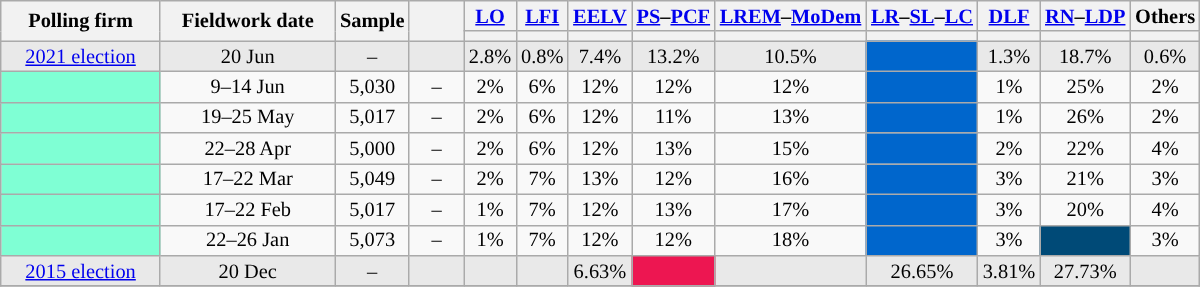<table class="wikitable" style="text-align:center;font-size:85%;line-height:14px;">
<tr>
<th rowspan="2" style="width:100px;">Polling firm</th>
<th rowspan="2" style="width:110px;">Fieldwork date</th>
<th rowspan="2" style="width:35px;">Sample</th>
<th rowspan="2" style="width:30px;"></th>
<th><a href='#'>LO</a></th>
<th><a href='#'>LFI</a></th>
<th><a href='#'>EELV</a></th>
<th><a href='#'>PS</a>–<a href='#'>PCF</a></th>
<th><a href='#'>LREM</a>–<a href='#'>MoDem</a></th>
<th><a href='#'>LR</a>–<a href='#'>SL</a>–<a href='#'>LC</a></th>
<th><a href='#'>DLF</a></th>
<th><a href='#'>RN</a>–<a href='#'>LDP</a></th>
<th>Others</th>
</tr>
<tr>
<th style="background:"></th>
<th style="background:"></th>
<th style="background:"></th>
<th style="background:"></th>
<th style="background:"></th>
<th style="background:"></th>
<th style="background:"></th>
<th style="background:"></th>
<th style="background:"></th>
</tr>
<tr style="background:#E9E9E9;">
<td><a href='#'>2021 election</a></td>
<td data-sort-value="2021-06-20">20 Jun</td>
<td>–</td>
<td></td>
<td>2.8%</td>
<td>0.8%</td>
<td>7.4%</td>
<td>13.2%</td>
<td>10.5%</td>
<td style="background:#0066CC;"><strong></strong></td>
<td>1.3%</td>
<td>18.7%</td>
<td>0.6%</td>
</tr>
<tr>
<td style="background:aquamarine;"></td>
<td data-sort-value="2021-05-25">9–14 Jun</td>
<td>5,030</td>
<td>–</td>
<td>2%</td>
<td>6%</td>
<td>12%</td>
<td>12%</td>
<td>12%</td>
<td style="background:#0066CC;"><strong></strong></td>
<td>1%</td>
<td>25%</td>
<td>2%</td>
</tr>
<tr>
<td style="background:aquamarine;"></td>
<td data-sort-value="2021-05-25">19–25 May</td>
<td>5,017</td>
<td>–</td>
<td>2%</td>
<td>6%</td>
<td>12%</td>
<td>11%</td>
<td>13%</td>
<td style="background:#0066CC;"><strong></strong></td>
<td>1%</td>
<td>26%</td>
<td>2%</td>
</tr>
<tr>
<td style="background:aquamarine;"></td>
<td data-sort-value="2021-04-28">22–28 Apr</td>
<td>5,000</td>
<td>–</td>
<td>2%</td>
<td>6%</td>
<td>12%</td>
<td>13%</td>
<td>15%</td>
<td style="background:#0066CC;"><strong></strong></td>
<td>2%</td>
<td>22%</td>
<td>4%</td>
</tr>
<tr>
<td style="background:aquamarine;"></td>
<td data-sort-value="2021-03-22">17–22 Mar</td>
<td>5,049</td>
<td>–</td>
<td>2%</td>
<td>7%</td>
<td>13%</td>
<td>12%</td>
<td>16%</td>
<td style="background:#0066CC;"><strong></strong></td>
<td>3%</td>
<td>21%</td>
<td>3%</td>
</tr>
<tr>
<td style="background:aquamarine;"></td>
<td data-sort-value="2021-02-22">17–22 Feb</td>
<td>5,017</td>
<td>–</td>
<td>1%</td>
<td>7%</td>
<td>12%</td>
<td>13%</td>
<td>17%</td>
<td style="background:#0066CC;"><strong></strong></td>
<td>3%</td>
<td>20%</td>
<td>4%</td>
</tr>
<tr>
<td style="background:aquamarine;"></td>
<td data-sort-value="2021-01-26">22–26 Jan</td>
<td>5,073</td>
<td>–</td>
<td>1%</td>
<td>7%</td>
<td>12%</td>
<td>12%</td>
<td>18%</td>
<td style="background:#0066CC;"><strong></strong></td>
<td>3%</td>
<td style="background:#004A77;"><strong></strong></td>
<td>3%</td>
</tr>
<tr style="background:#E9E9E9;">
<td><a href='#'>2015 election</a></td>
<td data-sort-value="2021-06-20">20 Dec</td>
<td>–</td>
<td></td>
<td></td>
<td></td>
<td>6.63%</td>
<td style="background:#ED1651;"></td>
<td></td>
<td>26.65%</td>
<td>3.81%</td>
<td>27.73%</td>
<td></td>
</tr>
<tr>
</tr>
</table>
